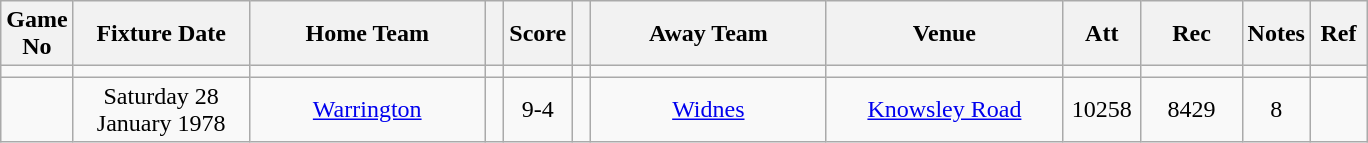<table class="wikitable" style="text-align:center;">
<tr>
<th width=10 abbr="No">Game No</th>
<th width=110 abbr="Date">Fixture Date</th>
<th width=150 abbr="Home Team">Home Team</th>
<th width=5 abbr="space"></th>
<th width=20 abbr="Score">Score</th>
<th width=5 abbr="space"></th>
<th width=150 abbr="Away Team">Away Team</th>
<th width=150 abbr="Venue">Venue</th>
<th width=45 abbr="Att">Att</th>
<th width=60 abbr="Rec">Rec</th>
<th width=20 abbr="Notes">Notes</th>
<th width=30 abbr="Ref">Ref</th>
</tr>
<tr>
<td></td>
<td></td>
<td></td>
<td></td>
<td></td>
<td></td>
<td></td>
<td></td>
<td></td>
<td></td>
<td></td>
</tr>
<tr>
<td></td>
<td>Saturday 28 January 1978</td>
<td><a href='#'>Warrington</a></td>
<td></td>
<td>9-4</td>
<td></td>
<td><a href='#'>Widnes</a></td>
<td><a href='#'>Knowsley Road</a></td>
<td>10258</td>
<td>8429</td>
<td>8</td>
<td></td>
</tr>
</table>
